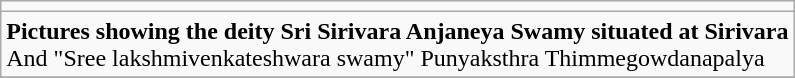<table class="wikitable">
<tr>
<td> </td>
</tr>
<tr>
<td><strong>Pictures showing the deity Sri Sirivara Anjaneya Swamy situated at Sirivara</strong><br>And "Sree lakshmivenkateshwara swamy"
Punyaksthra Thimmegowdanapalya</td>
</tr>
<tr>
</tr>
</table>
